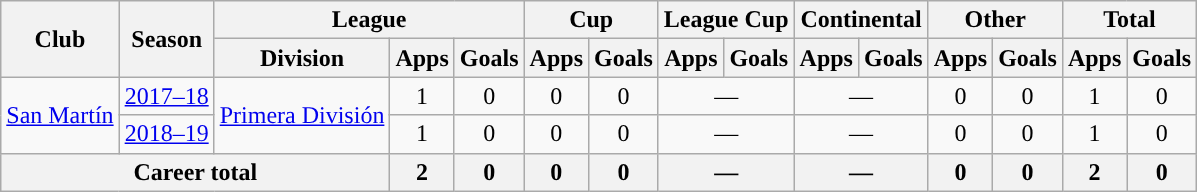<table class="wikitable" style="text-align:center">
<tr>
<th rowspan="2">Club</th>
<th rowspan="2">Season</th>
<th colspan="3">League</th>
<th colspan="2">Cup</th>
<th colspan="2">League Cup</th>
<th colspan="2">Continental</th>
<th colspan="2">Other</th>
<th colspan="2">Total</th>
</tr>
<tr>
<th>Division</th>
<th>Apps</th>
<th>Goals</th>
<th>Apps</th>
<th>Goals</th>
<th>Apps</th>
<th>Goals</th>
<th>Apps</th>
<th>Goals</th>
<th>Apps</th>
<th>Goals</th>
<th>Apps</th>
<th>Goals</th>
</tr>
<tr>
<td rowspan="2"><a href='#'>San Martín</a></td>
<td><a href='#'>2017–18</a></td>
<td rowspan="2"><a href='#'>Primera División</a></td>
<td>1</td>
<td>0</td>
<td>0</td>
<td>0</td>
<td colspan="2">—</td>
<td colspan="2">—</td>
<td>0</td>
<td>0</td>
<td>1</td>
<td>0</td>
</tr>
<tr>
<td><a href='#'>2018–19</a></td>
<td>1</td>
<td>0</td>
<td>0</td>
<td>0</td>
<td colspan="2">—</td>
<td colspan="2">—</td>
<td>0</td>
<td>0</td>
<td>1</td>
<td>0</td>
</tr>
<tr>
<th colspan="3">Career total</th>
<th>2</th>
<th>0</th>
<th>0</th>
<th>0</th>
<th colspan="2">—</th>
<th colspan="2">—</th>
<th>0</th>
<th>0</th>
<th>2</th>
<th>0</th>
</tr>
</table>
